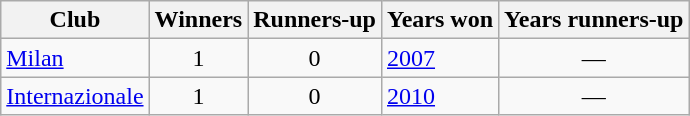<table class="wikitable sortable">
<tr>
<th>Club</th>
<th>Winners</th>
<th>Runners-up</th>
<th class="unsortable">Years won</th>
<th class="unsortable">Years runners-up</th>
</tr>
<tr>
<td><a href='#'>Milan</a></td>
<td align=center>1</td>
<td align=center>0</td>
<td><a href='#'>2007</a></td>
<td align=center>—</td>
</tr>
<tr>
<td><a href='#'>Internazionale</a></td>
<td align=center>1</td>
<td align=center>0</td>
<td><a href='#'>2010</a></td>
<td align=center>—</td>
</tr>
</table>
